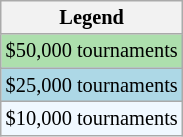<table class=wikitable style="font-size:85%">
<tr>
<th>Legend</th>
</tr>
<tr style="background:#addfad;">
<td>$50,000 tournaments</td>
</tr>
<tr style="background:lightblue;">
<td>$25,000 tournaments</td>
</tr>
<tr style="background:#f0f8ff;">
<td>$10,000 tournaments</td>
</tr>
</table>
